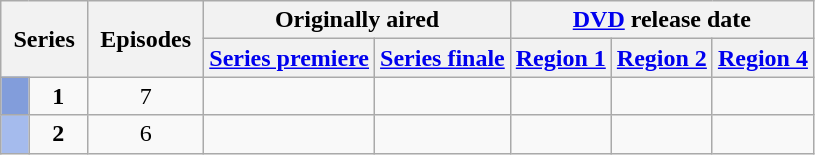<table class="wikitable" style="text-align: center;">
<tr>
<th style="padding:0 8px" colspan="2" rowspan="2">Series</th>
<th style="padding:0 8px" rowspan="2">Episodes</th>
<th colspan="2">Originally aired</th>
<th colspan="3"><a href='#'>DVD</a> release date</th>
</tr>
<tr>
<th><a href='#'>Series premiere</a></th>
<th><a href='#'>Series finale</a></th>
<th><a href='#'>Region 1</a></th>
<th><a href='#'>Region 2</a></th>
<th><a href='#'>Region 4</a></th>
</tr>
<tr>
<td style="background:#829DDB"></td>
<td><strong>1</strong></td>
<td>7</td>
<td></td>
<td></td>
<td></td>
<td></td>
<td></td>
</tr>
<tr>
<td style="background:#A5BBED"></td>
<td><strong>2</strong></td>
<td>6</td>
<td></td>
<td></td>
<td></td>
<td></td>
<td></td>
</tr>
</table>
